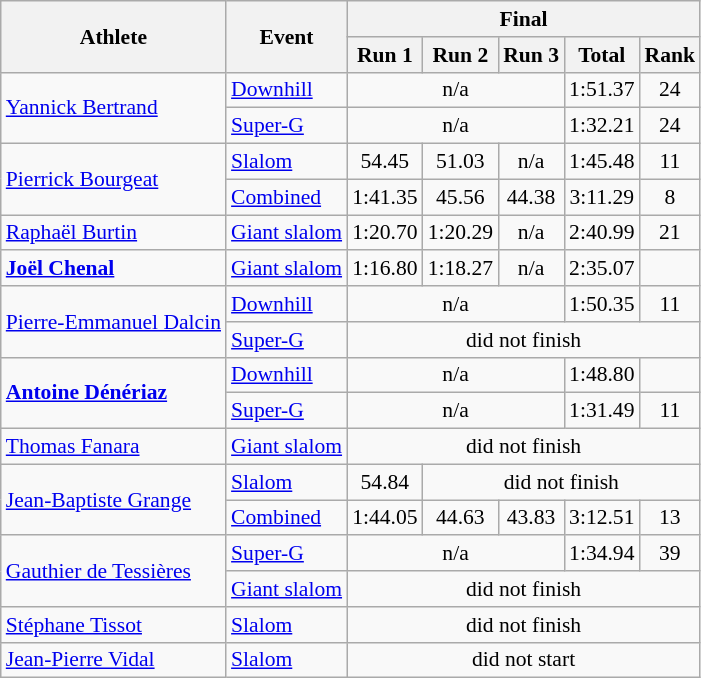<table class="wikitable" style="font-size:90%">
<tr>
<th rowspan="2">Athlete</th>
<th rowspan="2">Event</th>
<th colspan="5">Final</th>
</tr>
<tr>
<th>Run 1</th>
<th>Run 2</th>
<th>Run 3</th>
<th>Total</th>
<th>Rank</th>
</tr>
<tr>
<td rowspan=2><a href='#'>Yannick Bertrand</a></td>
<td><a href='#'>Downhill</a></td>
<td colspan=3 align="center">n/a</td>
<td align="center">1:51.37</td>
<td align="center">24</td>
</tr>
<tr>
<td><a href='#'>Super-G</a></td>
<td colspan=3 align="center">n/a</td>
<td align="center">1:32.21</td>
<td align="center">24</td>
</tr>
<tr>
<td rowspan=2><a href='#'>Pierrick Bourgeat</a></td>
<td><a href='#'>Slalom</a></td>
<td align="center">54.45</td>
<td align="center">51.03</td>
<td align="center">n/a</td>
<td align="center">1:45.48</td>
<td align="center">11</td>
</tr>
<tr>
<td><a href='#'>Combined</a></td>
<td align="center">1:41.35</td>
<td align="center">45.56</td>
<td align="center">44.38</td>
<td align="center">3:11.29</td>
<td align="center">8</td>
</tr>
<tr>
<td><a href='#'>Raphaël Burtin</a></td>
<td><a href='#'>Giant slalom</a></td>
<td align="center">1:20.70</td>
<td align="center">1:20.29</td>
<td align="center">n/a</td>
<td align="center">2:40.99</td>
<td align="center">21</td>
</tr>
<tr>
<td><strong><a href='#'>Joël Chenal</a></strong></td>
<td><a href='#'>Giant slalom</a></td>
<td align="center">1:16.80</td>
<td align="center">1:18.27</td>
<td align="center">n/a</td>
<td align="center">2:35.07</td>
<td align="center"></td>
</tr>
<tr>
<td rowspan=2><a href='#'>Pierre-Emmanuel Dalcin</a></td>
<td><a href='#'>Downhill</a></td>
<td colspan=3 align="center">n/a</td>
<td align="center">1:50.35</td>
<td align="center">11</td>
</tr>
<tr>
<td><a href='#'>Super-G</a></td>
<td colspan=5 align="center">did not finish</td>
</tr>
<tr>
<td rowspan=2><strong><a href='#'>Antoine Dénériaz</a></strong></td>
<td><a href='#'>Downhill</a></td>
<td colspan=3 align="center">n/a</td>
<td align="center">1:48.80</td>
<td align="center"></td>
</tr>
<tr>
<td><a href='#'>Super-G</a></td>
<td colspan=3 align="center">n/a</td>
<td align="center">1:31.49</td>
<td align="center">11</td>
</tr>
<tr>
<td><a href='#'>Thomas Fanara</a></td>
<td><a href='#'>Giant slalom</a></td>
<td colspan=5 align="center">did not finish</td>
</tr>
<tr>
<td rowspan=2><a href='#'>Jean-Baptiste Grange</a></td>
<td><a href='#'>Slalom</a></td>
<td align="center">54.84</td>
<td colspan=4 align="center">did not finish</td>
</tr>
<tr>
<td><a href='#'>Combined</a></td>
<td align="center">1:44.05</td>
<td align="center">44.63</td>
<td align="center">43.83</td>
<td align="center">3:12.51</td>
<td align="center">13</td>
</tr>
<tr>
<td rowspan=2><a href='#'>Gauthier de Tessières</a></td>
<td><a href='#'>Super-G</a></td>
<td colspan=3 align="center">n/a</td>
<td align="center">1:34.94</td>
<td align="center">39</td>
</tr>
<tr>
<td><a href='#'>Giant slalom</a></td>
<td colspan=5 align="center">did not finish</td>
</tr>
<tr>
<td><a href='#'>Stéphane Tissot</a></td>
<td><a href='#'>Slalom</a></td>
<td colspan=5 align="center">did not finish</td>
</tr>
<tr>
<td><a href='#'>Jean-Pierre Vidal</a></td>
<td><a href='#'>Slalom</a></td>
<td colspan=5 align="center">did not start</td>
</tr>
</table>
